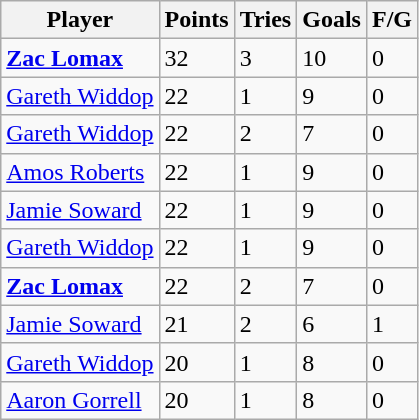<table class="wikitable">
<tr>
<th>Player</th>
<th>Points</th>
<th>Tries</th>
<th>Goals</th>
<th>F/G</th>
</tr>
<tr>
<td><strong><a href='#'>Zac Lomax</a></strong></td>
<td>32</td>
<td>3</td>
<td>10</td>
<td>0</td>
</tr>
<tr>
<td><a href='#'>Gareth Widdop</a></td>
<td>22</td>
<td>1</td>
<td>9</td>
<td>0</td>
</tr>
<tr>
<td><a href='#'>Gareth Widdop</a></td>
<td>22</td>
<td>2</td>
<td>7</td>
<td>0</td>
</tr>
<tr>
<td><a href='#'>Amos Roberts</a></td>
<td>22</td>
<td>1</td>
<td>9</td>
<td>0</td>
</tr>
<tr>
<td><a href='#'>Jamie Soward</a></td>
<td>22</td>
<td>1</td>
<td>9</td>
<td>0</td>
</tr>
<tr>
<td><a href='#'>Gareth Widdop</a></td>
<td>22</td>
<td>1</td>
<td>9</td>
<td>0</td>
</tr>
<tr>
<td><strong><a href='#'>Zac Lomax</a></strong></td>
<td>22</td>
<td>2</td>
<td>7</td>
<td>0</td>
</tr>
<tr>
<td><a href='#'>Jamie Soward</a></td>
<td>21</td>
<td>2</td>
<td>6</td>
<td>1</td>
</tr>
<tr>
<td><a href='#'>Gareth Widdop</a></td>
<td>20</td>
<td>1</td>
<td>8</td>
<td>0</td>
</tr>
<tr>
<td><a href='#'>Aaron Gorrell</a></td>
<td>20</td>
<td>1</td>
<td>8</td>
<td>0</td>
</tr>
</table>
